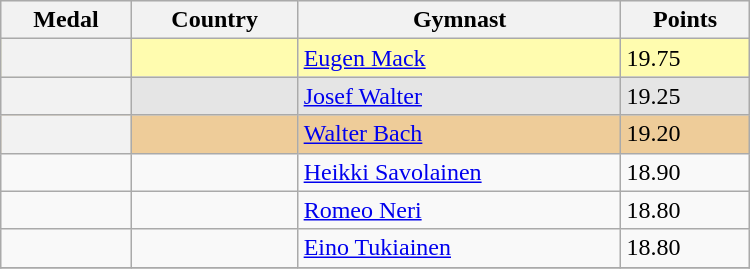<table class="wikitable" width=500>
<tr bgcolor="#efefef">
<th>Medal</th>
<th>Country</th>
<th>Gymnast</th>
<th>Points</th>
</tr>
<tr style="background:#fffcaf;">
<th></th>
<td></td>
<td><a href='#'>Eugen Mack</a></td>
<td>19.75</td>
</tr>
<tr style="background:#e5e5e5;">
<th></th>
<td></td>
<td><a href='#'>Josef Walter</a></td>
<td>19.25</td>
</tr>
<tr style="background:#ec9;">
<th></th>
<td></td>
<td><a href='#'>Walter Bach</a></td>
<td>19.20</td>
</tr>
<tr>
<td></td>
<td></td>
<td><a href='#'>Heikki Savolainen</a></td>
<td>18.90</td>
</tr>
<tr>
<td></td>
<td></td>
<td><a href='#'>Romeo Neri</a></td>
<td>18.80</td>
</tr>
<tr>
<td></td>
<td></td>
<td><a href='#'>Eino Tukiainen</a></td>
<td>18.80</td>
</tr>
<tr>
</tr>
</table>
